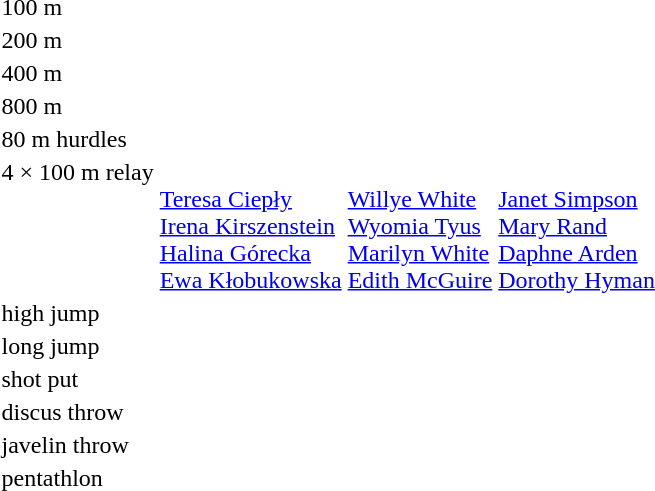<table>
<tr>
<td>100 m<br></td>
<td></td>
<td></td>
<td></td>
</tr>
<tr>
<td>200 m<br></td>
<td></td>
<td></td>
<td></td>
</tr>
<tr>
<td>400 m<br></td>
<td></td>
<td></td>
<td></td>
</tr>
<tr>
<td>800 m<br></td>
<td></td>
<td></td>
<td></td>
</tr>
<tr>
<td>80 m hurdles<br></td>
<td></td>
<td></td>
<td></td>
</tr>
<tr valign="top">
<td>4 × 100 m relay<br></td>
<td><br><a href='#'>Teresa Ciepły</a><br><a href='#'>Irena Kirszenstein</a><br><a href='#'>Halina Górecka</a><br><a href='#'>Ewa Kłobukowska</a></td>
<td><br><a href='#'>Willye White</a><br><a href='#'>Wyomia Tyus</a><br><a href='#'>Marilyn White</a><br><a href='#'>Edith McGuire</a></td>
<td><br><a href='#'>Janet Simpson</a><br><a href='#'>Mary Rand</a><br><a href='#'>Daphne Arden</a><br><a href='#'>Dorothy Hyman</a></td>
</tr>
<tr>
<td>high jump<br></td>
<td></td>
<td></td>
<td></td>
</tr>
<tr>
<td>long jump<br></td>
<td></td>
<td></td>
<td></td>
</tr>
<tr>
<td>shot put<br></td>
<td></td>
<td></td>
<td></td>
</tr>
<tr>
<td>discus throw<br></td>
<td></td>
<td></td>
<td></td>
</tr>
<tr>
<td>javelin throw<br></td>
<td></td>
<td></td>
<td></td>
</tr>
<tr>
<td>pentathlon<br></td>
<td></td>
<td></td>
<td></td>
</tr>
</table>
